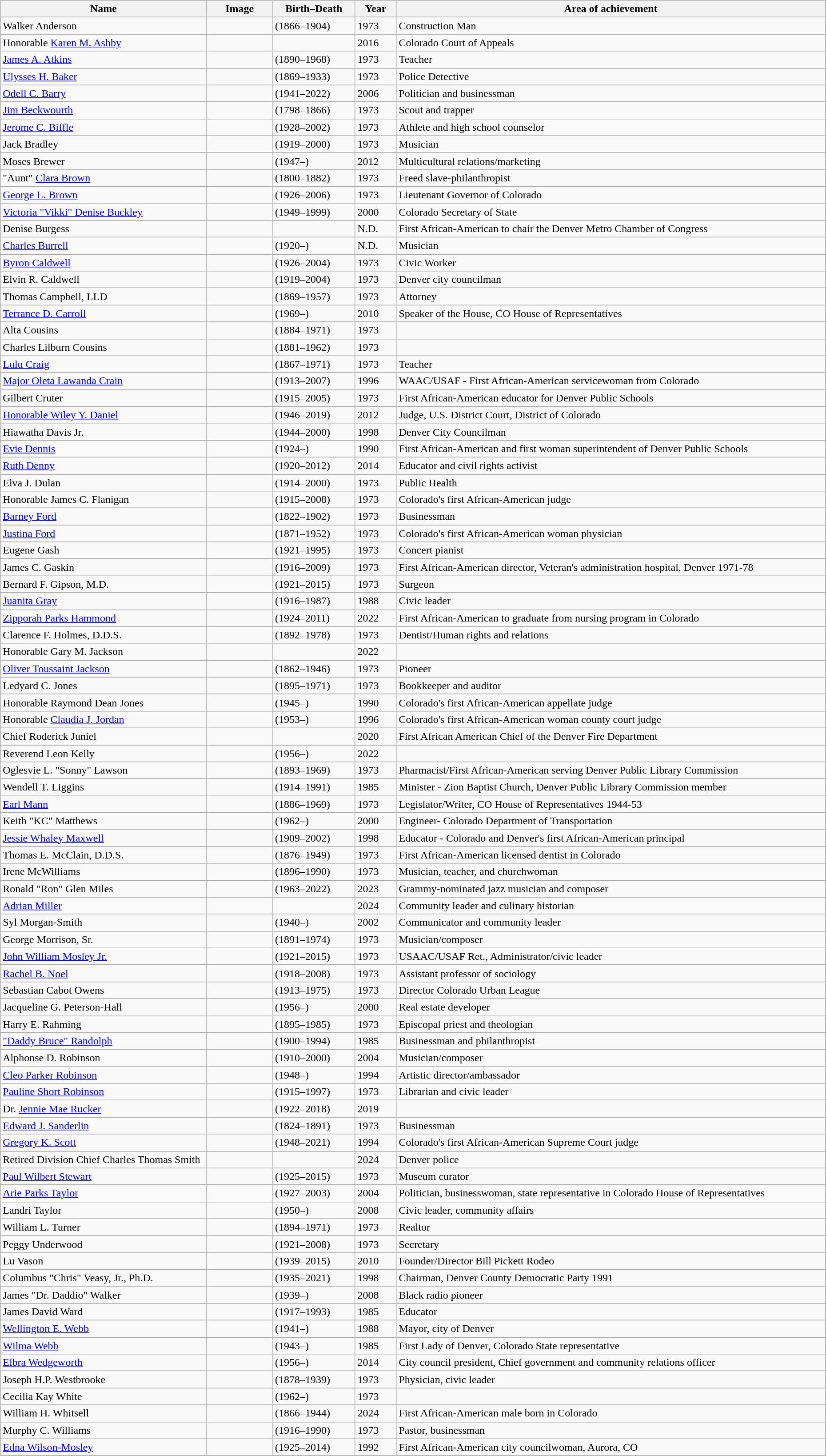<table class="wikitable sortable" style="width:98%">
<tr>
<th scope="col" width = 25%>Name</th>
<th scope="col" width = 8% class="unsortable">Image</th>
<th scope="col" width = 10%>Birth–Death</th>
<th scope="col" width = 5%>Year</th>
<th scope="col"  class="unsortable">Area of achievement</th>
</tr>
<tr>
<td scope="row">Walker Anderson</td>
<td></td>
<td>(1866–1904)</td>
<td>1973</td>
<td>Construction Man</td>
</tr>
<tr>
<td scope="row">Honorable <a href='#'>Karen M. Ashby</a></td>
<td></td>
<td></td>
<td>2016</td>
<td>Colorado Court of Appeals</td>
</tr>
<tr>
<td scope="row"><a href='#'>James A. Atkins</a></td>
<td></td>
<td>(1890–1968)</td>
<td>1973</td>
<td>Teacher</td>
</tr>
<tr>
<td scope="row"><a href='#'>Ulysses H. Baker</a></td>
<td></td>
<td>(1869–1933)</td>
<td>1973</td>
<td>Police Detective</td>
</tr>
<tr>
<td scope="row"><a href='#'>Odell C. Barry</a></td>
<td></td>
<td>(1941–2022)</td>
<td>2006</td>
<td>Politician and businessman</td>
</tr>
<tr>
<td scope="row"><a href='#'>Jim Beckwourth</a></td>
<td></td>
<td>(1798–1866)</td>
<td>1973</td>
<td>Scout and trapper</td>
</tr>
<tr>
<td scope="row"><a href='#'>Jerome C. Biffle</a></td>
<td></td>
<td>(1928–2002)</td>
<td>1973</td>
<td>Athlete and high school counselor</td>
</tr>
<tr>
<td scope="row">Jack Bradley</td>
<td></td>
<td>(1919–2000)</td>
<td>1973</td>
<td>Musician</td>
</tr>
<tr>
<td scope="row">Moses Brewer</td>
<td></td>
<td>(1947–)</td>
<td>2012</td>
<td>Multicultural relations/marketing</td>
</tr>
<tr>
<td scope="row">"Aunt" <a href='#'>Clara Brown</a></td>
<td></td>
<td>(1800–1882)</td>
<td>1973</td>
<td>Freed slave-philanthropist</td>
</tr>
<tr>
<td scope="row"><a href='#'>George L. Brown</a></td>
<td></td>
<td>(1926–2006)</td>
<td>1973</td>
<td>Lieutenant Governor of Colorado</td>
</tr>
<tr>
<td scope="row"><a href='#'>Victoria "Vikki" Denise Buckley</a></td>
<td></td>
<td>(1949–1999)</td>
<td>2000</td>
<td>Colorado Secretary of State</td>
</tr>
<tr>
<td scope="row">Denise Burgess</td>
<td></td>
<td></td>
<td>N.D.</td>
<td>First African-American to chair the Denver Metro Chamber of Congress</td>
</tr>
<tr>
<td scope="row"><a href='#'>Charles Burrell</a></td>
<td></td>
<td>(1920–)</td>
<td>N.D.</td>
<td>Musician</td>
</tr>
<tr>
<td scope="row"><a href='#'>Byron Caldwell</a></td>
<td></td>
<td>(1926–2004)</td>
<td>1973</td>
<td>Civic Worker</td>
</tr>
<tr>
<td scope="row">Elvin R. Caldwell</td>
<td></td>
<td>(1919–2004)</td>
<td>1973</td>
<td>Denver city councilman</td>
</tr>
<tr>
<td scope="row">Thomas Campbell, LLD</td>
<td></td>
<td>(1869–1957)</td>
<td>1973</td>
<td>Attorney</td>
</tr>
<tr>
<td scope="row"><a href='#'>Terrance D. Carroll</a></td>
<td></td>
<td>(1969–)</td>
<td>2010</td>
<td>Speaker of the House, CO House of Representatives</td>
</tr>
<tr>
<td scope="row">Alta Cousins</td>
<td></td>
<td>(1884–1971)</td>
<td>1973</td>
<td></td>
</tr>
<tr>
<td scope="row">Charles Lilburn Cousins</td>
<td></td>
<td>(1881–1962)</td>
<td>1973</td>
<td></td>
</tr>
<tr>
<td scope="row"><a href='#'>Lulu Craig</a></td>
<td></td>
<td>(1867–1971)</td>
<td>1973</td>
<td>Teacher</td>
</tr>
<tr>
<td scope="row"><a href='#'>Major Oleta Lawanda Crain</a></td>
<td></td>
<td>(1913–2007)</td>
<td>1996</td>
<td>WAAC/USAF - First African-American servicewoman from Colorado</td>
</tr>
<tr>
<td scope="row">Gilbert Cruter</td>
<td></td>
<td>(1915–2005)</td>
<td>1973</td>
<td>First African-American educator for Denver Public Schools</td>
</tr>
<tr>
<td scope="row"><a href='#'>Honorable Wiley Y. Daniel</a></td>
<td></td>
<td>(1946–2019)</td>
<td>2012</td>
<td>Judge, U.S. District Court, District of Colorado</td>
</tr>
<tr>
<td scope="row">Hiawatha Davis Jr.</td>
<td></td>
<td>(1944–2000)</td>
<td>1998</td>
<td>Denver City Councilman</td>
</tr>
<tr>
<td scope="row"><a href='#'>Evie Dennis</a></td>
<td></td>
<td>(1924–)</td>
<td>1990</td>
<td>First African-American and first woman superintendent of Denver Public Schools</td>
</tr>
<tr>
<td scope="row"><a href='#'>Ruth Denny</a></td>
<td></td>
<td>(1920–2012)</td>
<td>2014</td>
<td>Educator and civil rights activist</td>
</tr>
<tr>
<td scope="row">Elva J. Dulan</td>
<td></td>
<td>(1914–2000)</td>
<td>1973</td>
<td>Public Health</td>
</tr>
<tr>
<td scope="row">Honorable James C. Flanigan</td>
<td></td>
<td>(1915–2008)</td>
<td>1973</td>
<td>Colorado's first African-American judge</td>
</tr>
<tr>
<td scope="row"><a href='#'>Barney Ford</a></td>
<td></td>
<td>(1822–1902)</td>
<td>1973</td>
<td>Businessman</td>
</tr>
<tr>
<td scope="row"><a href='#'>Justina Ford</a></td>
<td></td>
<td>(1871–1952)</td>
<td>1973</td>
<td>Colorado's first African-American woman physician</td>
</tr>
<tr>
<td scope="row">Eugene Gash</td>
<td></td>
<td>(1921–1995)</td>
<td>1973</td>
<td>Concert pianist</td>
</tr>
<tr>
<td scope="row">James C. Gaskin</td>
<td></td>
<td>(1916–2009)</td>
<td>1973</td>
<td>First African-American director, Veteran's administration hospital, Denver 1971-78</td>
</tr>
<tr>
<td scope="row">Bernard F. Gipson, M.D.</td>
<td></td>
<td>(1921–2015)</td>
<td>1973</td>
<td>Surgeon</td>
</tr>
<tr>
<td scope="row"><a href='#'>Juanita Gray</a></td>
<td></td>
<td>(1916–1987)</td>
<td>1988</td>
<td>Civic leader</td>
</tr>
<tr>
<td scope="row"><a href='#'>Zipporah Parks Hammond</a></td>
<td></td>
<td>(1924–2011)</td>
<td>2022</td>
<td>First African-American to graduate from nursing program in Colorado</td>
</tr>
<tr>
<td scope="row">Clarence F. Holmes, D.D.S.</td>
<td></td>
<td>(1892–1978)</td>
<td>1973</td>
<td>Dentist/Human rights and relations</td>
</tr>
<tr>
<td scope="row">Honorable Gary M. Jackson</td>
<td></td>
<td></td>
<td>2022</td>
<td></td>
</tr>
<tr>
<td scope="row"><a href='#'>Oliver Toussaint Jackson</a></td>
<td></td>
<td>(1862–1946)</td>
<td>1973</td>
<td>Pioneer</td>
</tr>
<tr>
<td scope="row">Ledyard C. Jones</td>
<td></td>
<td>(1895–1971)</td>
<td>1973</td>
<td>Bookkeeper and auditor</td>
</tr>
<tr>
<td scope="row">Honorable Raymond Dean Jones</td>
<td></td>
<td>(1945–)</td>
<td>1990</td>
<td>Colorado's first African-American appellate judge</td>
</tr>
<tr>
<td scope="row">Honorable <a href='#'>Claudia J. Jordan</a></td>
<td></td>
<td>(1953–)</td>
<td>1996</td>
<td>Colorado's first African-American woman county court judge</td>
</tr>
<tr>
<td scope="row">Chief Roderick Juniel</td>
<td></td>
<td></td>
<td>2020</td>
<td>First African American Chief of the Denver Fire Department</td>
</tr>
<tr>
<td scope="row">Reverend Leon Kelly</td>
<td></td>
<td>(1956–)</td>
<td>2022</td>
<td></td>
</tr>
<tr>
<td scope="row">Oglesvie L. "Sonny" Lawson</td>
<td></td>
<td>(1893–1969)</td>
<td>1973</td>
<td>Pharmacist/First African-American serving Denver Public Library Commission</td>
</tr>
<tr>
<td scope="row">Wendell T. Liggins</td>
<td></td>
<td>(1914–1991)</td>
<td>1985</td>
<td>Minister - Zion Baptist Church, Denver Public Library Commission member</td>
</tr>
<tr>
<td scope="row"><a href='#'>Earl Mann</a></td>
<td></td>
<td>(1886–1969)</td>
<td>1973</td>
<td>Legislator/Writer, CO House of Representatives 1944-53</td>
</tr>
<tr>
<td scope="row">Keith "KC" Matthews</td>
<td></td>
<td>(1962–)</td>
<td>2000</td>
<td>Engineer- Colorado Department of Transportation</td>
</tr>
<tr>
<td scope="row"><a href='#'>Jessie Whaley Maxwell</a></td>
<td></td>
<td>(1909–2002)</td>
<td>1998</td>
<td>Educator - Colorado and Denver's first African-American principal</td>
</tr>
<tr>
<td scope="row">Thomas E. McClain, D.D.S.</td>
<td></td>
<td>(1876–1949)</td>
<td>1973</td>
<td>First African-American licensed dentist in Colorado</td>
</tr>
<tr>
<td scope="row">Irene McWilliams</td>
<td></td>
<td>(1896–1990)</td>
<td>1973</td>
<td>Musician, teacher, and churchwoman</td>
</tr>
<tr>
<td scope="row">Ronald "Ron" Glen Miles</td>
<td></td>
<td>(1963–2022)</td>
<td>2023</td>
<td>Grammy-nominated jazz musician and composer</td>
</tr>
<tr>
<td scope="row"><a href='#'>Adrian Miller</a></td>
<td></td>
<td></td>
<td>2024</td>
<td>Community leader and culinary historian</td>
</tr>
<tr>
<td scope="row">Syl Morgan-Smith</td>
<td></td>
<td>(1940–)</td>
<td>2002</td>
<td>Communicator and community leader</td>
</tr>
<tr>
<td scope="row">George Morrison, Sr.</td>
<td></td>
<td>(1891–1974)</td>
<td>1973</td>
<td>Musician/composer</td>
</tr>
<tr>
<td scope="row"><a href='#'>John William Mosley Jr.</a></td>
<td></td>
<td>(1921–2015)</td>
<td>1973</td>
<td>USAAC/USAF Ret., Administrator/civic leader</td>
</tr>
<tr>
<td scope="row"><a href='#'>Rachel B. Noel</a></td>
<td></td>
<td>(1918–2008)</td>
<td>1973</td>
<td>Assistant professor of sociology</td>
</tr>
<tr>
<td scope="row">Sebastian Cabot Owens</td>
<td></td>
<td>(1913–1975)</td>
<td>1973</td>
<td>Director Colorado Urban League</td>
</tr>
<tr>
<td scope="row">Jacqueline G. Peterson-Hall</td>
<td></td>
<td>(1956–)</td>
<td>2000</td>
<td>Real estate developer</td>
</tr>
<tr>
<td scope="row">Harry E. Rahming</td>
<td></td>
<td>(1895–1985)</td>
<td>1973</td>
<td>Episcopal priest and theologian</td>
</tr>
<tr>
<td scope="row"><a href='#'>"Daddy Bruce" Randolph</a></td>
<td></td>
<td>(1900–1994)</td>
<td>1985</td>
<td>Businessman and philanthropist</td>
</tr>
<tr>
<td scope="row">Alphonse D. Robinson</td>
<td></td>
<td>(1910–2000)</td>
<td>2004</td>
<td>Musician/composer</td>
</tr>
<tr>
<td scope="row"><a href='#'>Cleo Parker Robinson</a></td>
<td></td>
<td>(1948–)</td>
<td>1994</td>
<td>Artistic director/ambassador</td>
</tr>
<tr>
<td scope="row"><a href='#'>Pauline Short Robinson</a></td>
<td></td>
<td>(1915–1997)</td>
<td>1973</td>
<td>Librarian and civic leader</td>
</tr>
<tr>
<td scope="row">Dr. <a href='#'>Jennie Mae Rucker</a></td>
<td></td>
<td>(1922–2018)</td>
<td>2019</td>
<td></td>
</tr>
<tr>
<td scope="row"><a href='#'>Edward J. Sanderlin</a></td>
<td></td>
<td>(1824–1891)</td>
<td>1973</td>
<td>Businessman</td>
</tr>
<tr>
<td scope="row"><a href='#'>Gregory K. Scott</a></td>
<td></td>
<td>(1948–2021)</td>
<td>1994</td>
<td>Colorado's first African-American Supreme Court judge</td>
</tr>
<tr>
<td scope="row">Retired Division Chief Charles Thomas Smith</td>
<td></td>
<td></td>
<td>2024</td>
<td>Denver police</td>
</tr>
<tr>
<td scope="row"><a href='#'>Paul Wilbert Stewart</a></td>
<td></td>
<td>(1925–2015)</td>
<td>1973</td>
<td>Museum curator</td>
</tr>
<tr>
<td scope="row"><a href='#'>Arie Parks Taylor</a></td>
<td></td>
<td>(1927–2003)</td>
<td>2004</td>
<td>Politician, businesswoman, state representative in Colorado House of Representatives</td>
</tr>
<tr>
<td scope="row">Landri Taylor</td>
<td></td>
<td>(1950–)</td>
<td>2008</td>
<td>Civic leader, community affairs</td>
</tr>
<tr>
<td scope="row">William L. Turner</td>
<td></td>
<td>(1894–1971)</td>
<td>1973</td>
<td>Realtor</td>
</tr>
<tr>
<td scope="row">Peggy Underwood</td>
<td></td>
<td>(1921–2008)</td>
<td>1973</td>
<td>Secretary</td>
</tr>
<tr>
<td scope="row">Lu Vason</td>
<td></td>
<td>(1939–2015)</td>
<td>2010</td>
<td>Founder/Director Bill Pickett Rodeo</td>
</tr>
<tr>
<td scope="row">Columbus "Chris" Veasy, Jr., Ph.D.</td>
<td></td>
<td>(1935–2021)</td>
<td>1998</td>
<td>Chairman, Denver County Democratic Party 1991</td>
</tr>
<tr>
<td scope="row">James "Dr. Daddio" Walker</td>
<td></td>
<td>(1939–)</td>
<td>2008</td>
<td>Black radio pioneer</td>
</tr>
<tr>
<td scope="row">James David Ward</td>
<td></td>
<td>(1917–1993)</td>
<td>1985</td>
<td>Educator</td>
</tr>
<tr>
<td scope="row"><a href='#'>Wellington E. Webb</a></td>
<td></td>
<td>(1941–)</td>
<td>1988</td>
<td>Mayor, city of Denver</td>
</tr>
<tr>
<td scope="row"><a href='#'>Wilma Webb</a></td>
<td></td>
<td>(1943–)</td>
<td>1985</td>
<td>First Lady of Denver, Colorado State representative</td>
</tr>
<tr>
<td scope="row"><a href='#'>Elbra Wedgeworth</a></td>
<td></td>
<td>(1956–)</td>
<td>2014</td>
<td>City council president, Chief government and community relations officer</td>
</tr>
<tr>
<td scope="row">Joseph H.P. Westbrooke</td>
<td></td>
<td>(1878–1939)</td>
<td>1973</td>
<td>Physician, civic leader</td>
</tr>
<tr>
<td scope="row">Cecilia Kay White</td>
<td></td>
<td>(1962–)</td>
<td>1973</td>
<td></td>
</tr>
<tr>
<td scope="row">William H. Whitsell</td>
<td></td>
<td>(1866–1944)</td>
<td>2024</td>
<td>First African-American male born in Colorado</td>
</tr>
<tr>
<td scope="row">Murphy C. Williams</td>
<td></td>
<td>(1916–1990)</td>
<td>1973</td>
<td>Pastor, businessman</td>
</tr>
<tr>
<td scope="row"><a href='#'>Edna Wilson-Mosley</a></td>
<td></td>
<td>(1925–2014)</td>
<td>1992</td>
<td>First African-American city councilwoman, Aurora, CO</td>
</tr>
</table>
